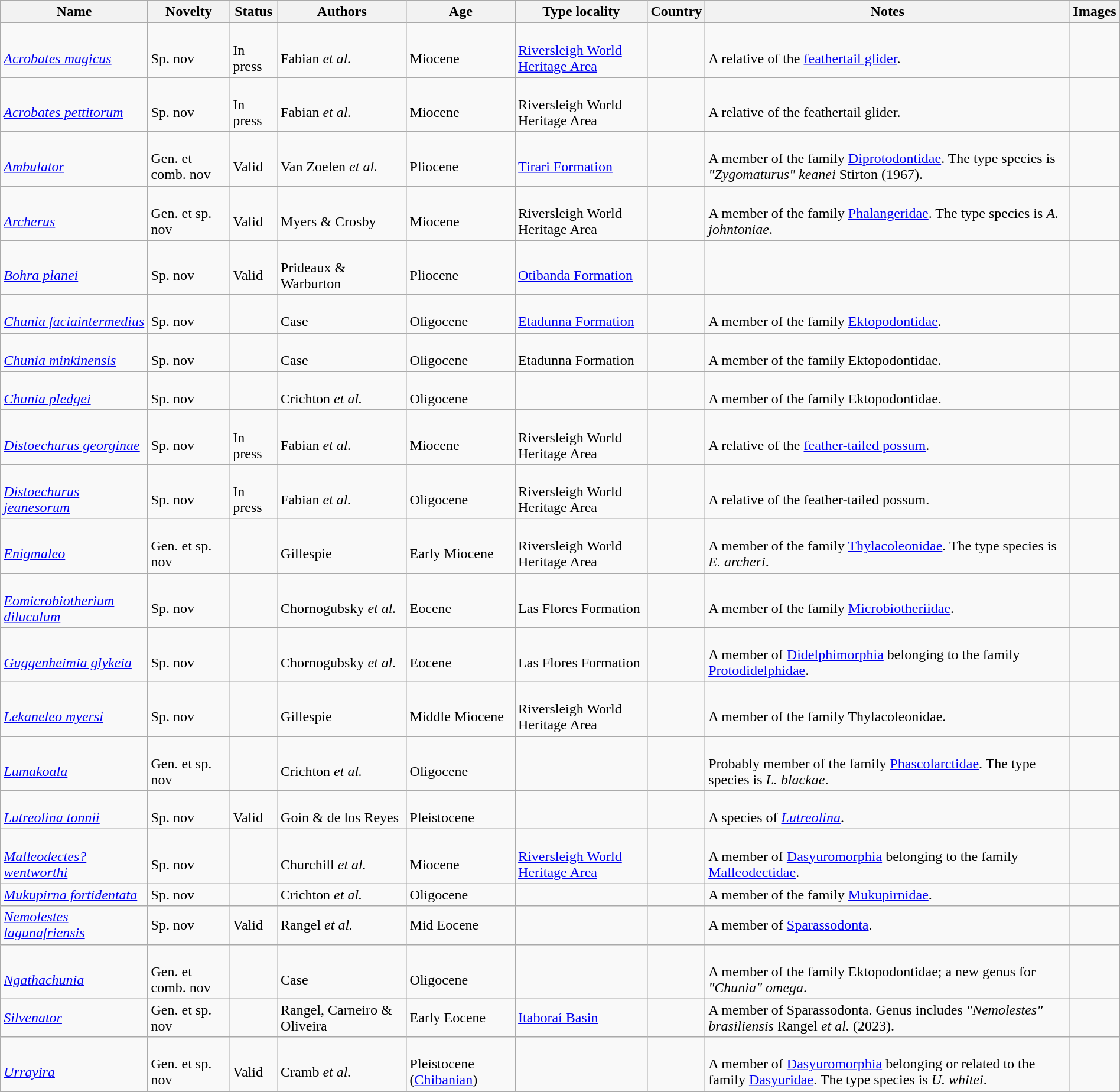<table class="wikitable sortable" align="center" width="100%">
<tr>
<th>Name</th>
<th>Novelty</th>
<th>Status</th>
<th>Authors</th>
<th>Age</th>
<th>Type locality</th>
<th>Country</th>
<th>Notes</th>
<th>Images</th>
</tr>
<tr>
<td><br><em><a href='#'>Acrobates magicus</a></em></td>
<td><br>Sp. nov</td>
<td><br>In press</td>
<td><br>Fabian <em>et al.</em></td>
<td><br>Miocene</td>
<td><br><a href='#'>Riversleigh World Heritage Area</a></td>
<td><br></td>
<td><br>A relative of the <a href='#'>feathertail glider</a>.</td>
<td></td>
</tr>
<tr>
<td><br><em><a href='#'>Acrobates pettitorum</a></em></td>
<td><br>Sp. nov</td>
<td><br>In press</td>
<td><br>Fabian <em>et al.</em></td>
<td><br>Miocene</td>
<td><br>Riversleigh World Heritage Area</td>
<td><br></td>
<td><br>A relative of the feathertail glider.</td>
<td></td>
</tr>
<tr>
<td><br><em><a href='#'>Ambulator</a></em></td>
<td><br>Gen. et comb. nov</td>
<td><br>Valid</td>
<td><br>Van Zoelen <em>et al.</em></td>
<td><br>Pliocene</td>
<td><br><a href='#'>Tirari Formation</a></td>
<td><br></td>
<td><br>A member of the family <a href='#'>Diprotodontidae</a>. The type species is <em>"Zygomaturus" keanei</em> Stirton (1967).</td>
<td><br></td>
</tr>
<tr>
<td><br><em><a href='#'>Archerus</a></em></td>
<td><br>Gen. et sp. nov</td>
<td><br>Valid</td>
<td><br>Myers & Crosby</td>
<td><br>Miocene</td>
<td><br>Riversleigh World Heritage Area</td>
<td><br></td>
<td><br>A member of the family <a href='#'>Phalangeridae</a>. The type species is <em>A. johntoniae</em>.</td>
<td></td>
</tr>
<tr>
<td><br><em><a href='#'>Bohra planei</a></em></td>
<td><br>Sp. nov</td>
<td><br>Valid</td>
<td><br>Prideaux & Warburton</td>
<td><br>Pliocene</td>
<td><br><a href='#'>Otibanda Formation</a></td>
<td><br></td>
<td></td>
<td></td>
</tr>
<tr>
<td><br><em><a href='#'>Chunia faciaintermedius</a></em></td>
<td><br>Sp. nov</td>
<td></td>
<td><br>Case</td>
<td><br>Oligocene</td>
<td><br><a href='#'>Etadunna Formation</a></td>
<td><br></td>
<td><br>A member of the family <a href='#'>Ektopodontidae</a>.</td>
<td></td>
</tr>
<tr>
<td><br><em><a href='#'>Chunia minkinensis</a></em></td>
<td><br>Sp. nov</td>
<td></td>
<td><br>Case</td>
<td><br>Oligocene</td>
<td><br>Etadunna Formation</td>
<td><br></td>
<td><br>A member of the family Ektopodontidae.</td>
<td></td>
</tr>
<tr>
<td><br><em><a href='#'>Chunia pledgei</a></em></td>
<td><br>Sp. nov</td>
<td></td>
<td><br>Crichton <em>et al.</em></td>
<td><br>Oligocene</td>
<td></td>
<td><br></td>
<td><br>A member of the family Ektopodontidae.</td>
<td></td>
</tr>
<tr>
<td><br><em><a href='#'>Distoechurus georginae</a></em></td>
<td><br>Sp. nov</td>
<td><br>In press</td>
<td><br>Fabian <em>et al.</em></td>
<td><br>Miocene</td>
<td><br>Riversleigh World Heritage Area</td>
<td><br></td>
<td><br>A relative of the <a href='#'>feather-tailed possum</a>.</td>
<td></td>
</tr>
<tr>
<td><br><em><a href='#'>Distoechurus jeanesorum</a></em></td>
<td><br>Sp. nov</td>
<td><br>In press</td>
<td><br>Fabian <em>et al.</em></td>
<td><br>Oligocene</td>
<td><br>Riversleigh World Heritage Area</td>
<td><br></td>
<td><br>A relative of the feather-tailed possum.</td>
<td></td>
</tr>
<tr>
<td><br><em><a href='#'>Enigmaleo</a></em></td>
<td><br>Gen. et sp. nov</td>
<td></td>
<td><br>Gillespie</td>
<td><br>Early Miocene</td>
<td><br>Riversleigh World Heritage Area</td>
<td><br></td>
<td><br>A member of the family <a href='#'>Thylacoleonidae</a>. The type species is <em>E. archeri</em>.</td>
<td></td>
</tr>
<tr>
<td><br><em><a href='#'>Eomicrobiotherium diluculum</a></em></td>
<td><br>Sp. nov</td>
<td></td>
<td><br>Chornogubsky <em>et al.</em></td>
<td><br>Eocene</td>
<td><br>Las Flores Formation</td>
<td><br></td>
<td><br>A member of the family <a href='#'>Microbiotheriidae</a>.</td>
<td></td>
</tr>
<tr>
<td><br><em><a href='#'>Guggenheimia glykeia</a></em></td>
<td><br>Sp. nov</td>
<td></td>
<td><br>Chornogubsky <em>et al.</em></td>
<td><br>Eocene</td>
<td><br>Las Flores Formation</td>
<td><br></td>
<td><br>A member of <a href='#'>Didelphimorphia</a> belonging to the family <a href='#'>Protodidelphidae</a>.</td>
<td></td>
</tr>
<tr>
<td><br><em><a href='#'>Lekaneleo myersi</a></em></td>
<td><br>Sp. nov</td>
<td></td>
<td><br>Gillespie</td>
<td><br>Middle Miocene</td>
<td><br>Riversleigh World Heritage Area</td>
<td><br></td>
<td><br>A member of the family Thylacoleonidae.</td>
<td></td>
</tr>
<tr>
<td><br><em><a href='#'>Lumakoala</a></em></td>
<td><br>Gen. et sp. nov</td>
<td></td>
<td><br>Crichton <em>et al.</em></td>
<td><br>Oligocene</td>
<td></td>
<td><br></td>
<td><br>Probably member of the family <a href='#'>Phascolarctidae</a>. The type species is <em>L. blackae</em>.</td>
<td></td>
</tr>
<tr>
<td><br><em><a href='#'>Lutreolina tonnii</a></em></td>
<td><br>Sp. nov</td>
<td><br>Valid</td>
<td><br>Goin & de los Reyes</td>
<td><br>Pleistocene</td>
<td></td>
<td><br></td>
<td><br>A species of <em><a href='#'>Lutreolina</a></em>.</td>
<td></td>
</tr>
<tr>
<td><br><em><a href='#'>Malleodectes? wentworthi</a></em></td>
<td><br>Sp. nov</td>
<td></td>
<td><br>Churchill <em>et al.</em></td>
<td><br>Miocene</td>
<td><br><a href='#'>Riversleigh World Heritage Area</a></td>
<td><br></td>
<td><br>A member of <a href='#'>Dasyuromorphia</a> belonging to the family <a href='#'>Malleodectidae</a>.</td>
<td></td>
</tr>
<tr>
<td><a href='#'><em>Mukupirna fortidentata</em></a></td>
<td>Sp. nov</td>
<td></td>
<td>Crichton <em>et al.</em></td>
<td>Oligocene</td>
<td></td>
<td></td>
<td>A member of the family <a href='#'>Mukupirnidae</a>.</td>
<td></td>
</tr>
<tr>
<td><a href='#'><em>Nemolestes lagunafriensis</em></a></td>
<td>Sp. nov</td>
<td>Valid</td>
<td>Rangel <em>et al.</em></td>
<td>Mid Eocene</td>
<td></td>
<td></td>
<td>A member of <a href='#'>Sparassodonta</a>.</td>
<td></td>
</tr>
<tr>
<td><br><em><a href='#'>Ngathachunia</a></em></td>
<td><br>Gen. et comb. nov</td>
<td></td>
<td><br>Case</td>
<td><br>Oligocene</td>
<td></td>
<td><br></td>
<td><br>A member of the family Ektopodontidae; a new genus for <em>"Chunia" omega</em>.</td>
<td></td>
</tr>
<tr>
<td><em><a href='#'>Silvenator</a></em></td>
<td>Gen. et sp. nov</td>
<td></td>
<td>Rangel, Carneiro & Oliveira</td>
<td>Early Eocene</td>
<td><a href='#'>Itaboraí Basin</a></td>
<td></td>
<td>A member of Sparassodonta. Genus includes <em>"Nemolestes" brasiliensis</em> Rangel <em>et al.</em> (2023).</td>
<td></td>
</tr>
<tr>
<td><br><em><a href='#'>Urrayira</a></em></td>
<td><br>Gen. et sp. nov</td>
<td><br>Valid</td>
<td><br>Cramb <em>et al.</em></td>
<td><br>Pleistocene (<a href='#'>Chibanian</a>)</td>
<td></td>
<td><br></td>
<td><br>A member of <a href='#'>Dasyuromorphia</a> belonging or related to the family <a href='#'>Dasyuridae</a>. The type species is <em>U. whitei</em>.</td>
<td></td>
</tr>
<tr>
</tr>
</table>
